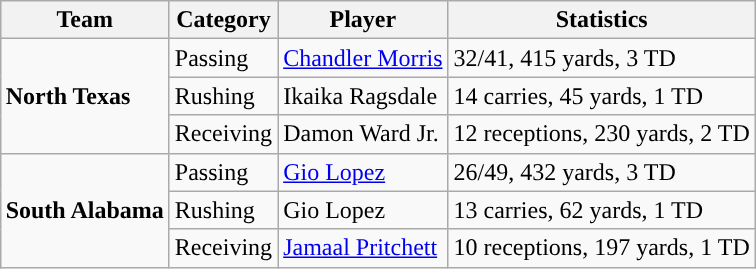<table class="wikitable" style="float: right;">
<tr>
<th>Team</th>
<th>Category</th>
<th>Player</th>
<th>Statistics</th>
</tr>
<tr>
<td rowspan=3><strong>North Texas</strong></td>
<td>Passing</td>
<td><a href='#'>Chandler Morris</a></td>
<td>32/41, 415 yards, 3 TD</td>
</tr>
<tr>
<td>Rushing</td>
<td>Ikaika Ragsdale</td>
<td>14 carries, 45 yards, 1 TD</td>
</tr>
<tr>
<td>Receiving</td>
<td>Damon Ward Jr.</td>
<td>12 receptions, 230 yards, 2 TD</td>
</tr>
<tr>
<td rowspan=3><strong>South Alabama</strong></td>
<td>Passing</td>
<td><a href='#'>Gio Lopez</a></td>
<td>26/49, 432 yards, 3 TD</td>
</tr>
<tr>
<td>Rushing</td>
<td>Gio Lopez</td>
<td>13 carries, 62 yards, 1 TD</td>
</tr>
<tr>
<td>Receiving</td>
<td><a href='#'>Jamaal Pritchett</a></td>
<td>10 receptions, 197 yards, 1 TD</td>
</tr>
</table>
